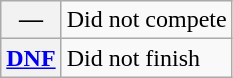<table class="wikitable">
<tr>
<th scope="row">—</th>
<td>Did not compete</td>
</tr>
<tr>
<th scope="row"><a href='#'>DNF</a></th>
<td>Did not finish</td>
</tr>
</table>
